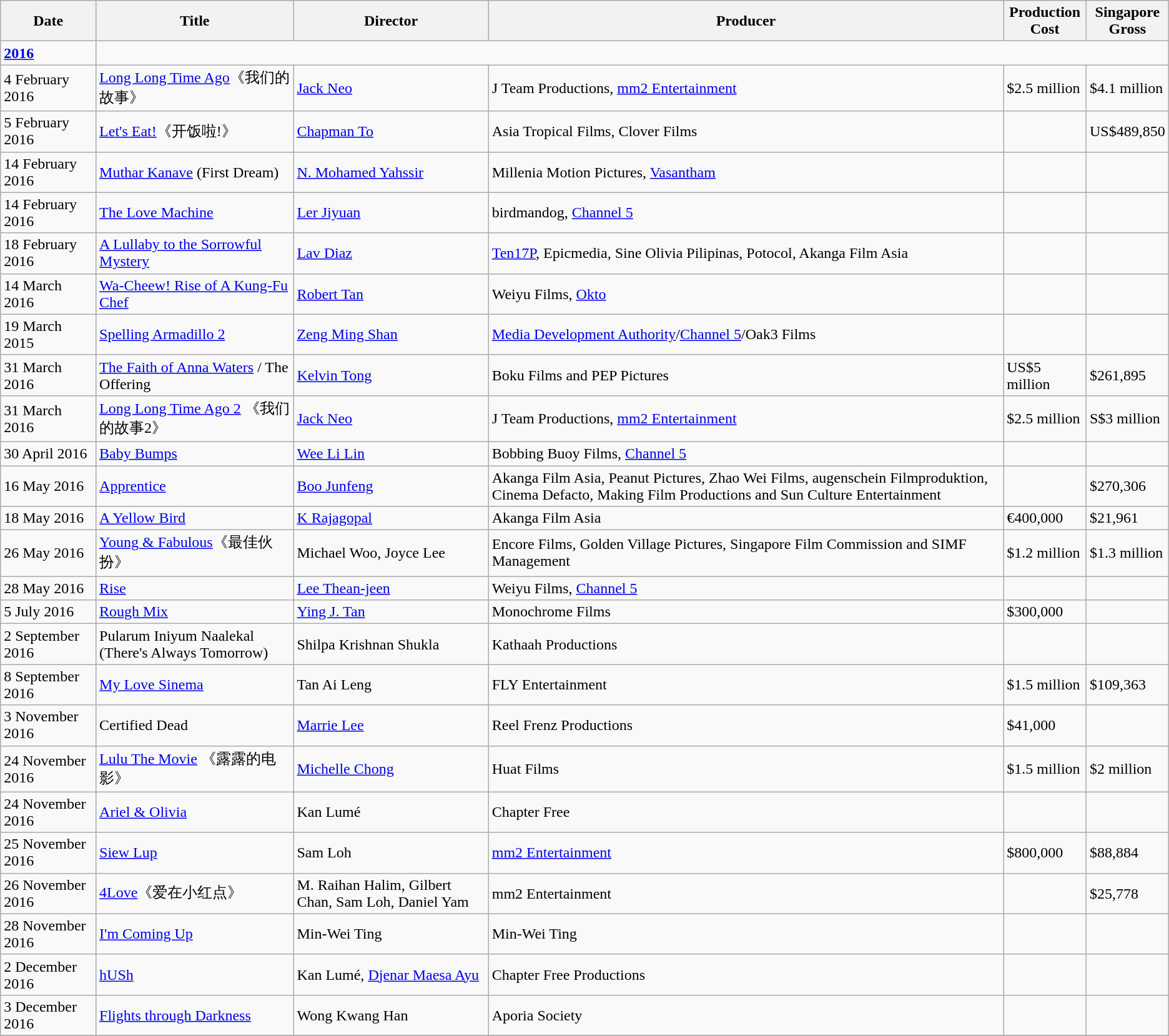<table class="wikitable sortable">
<tr>
<th>Date</th>
<th>Title</th>
<th>Director</th>
<th>Producer</th>
<th>Production<br> Cost</th>
<th>Singapore<br> Gross</th>
</tr>
<tr>
<td><strong><a href='#'>2016</a></strong></td>
</tr>
<tr>
<td>4 February 2016</td>
<td><a href='#'>Long Long Time Ago</a>《我们的故事》</td>
<td><a href='#'>Jack Neo</a></td>
<td>J Team Productions, <a href='#'>mm2 Entertainment</a></td>
<td>$2.5 million</td>
<td>$4.1 million</td>
</tr>
<tr>
<td>5 February 2016</td>
<td><a href='#'>Let's Eat!</a>《开饭啦!》</td>
<td><a href='#'>Chapman To</a></td>
<td>Asia Tropical Films, Clover Films</td>
<td></td>
<td>US$489,850</td>
</tr>
<tr>
<td>14 February 2016</td>
<td><a href='#'>Muthar Kanave</a> (First Dream)</td>
<td><a href='#'>N. Mohamed Yahssir</a></td>
<td>Millenia Motion Pictures, <a href='#'>Vasantham</a></td>
<td></td>
<td></td>
</tr>
<tr>
<td>14 February 2016</td>
<td><a href='#'>The Love Machine</a></td>
<td><a href='#'>Ler Jiyuan</a></td>
<td>birdmandog, <a href='#'>Channel 5</a></td>
<td></td>
<td></td>
</tr>
<tr>
<td>18 February 2016</td>
<td><a href='#'>A Lullaby to the Sorrowful Mystery</a></td>
<td><a href='#'>Lav Diaz</a></td>
<td><a href='#'>Ten17P</a>, Epicmedia, Sine Olivia Pilipinas, Potocol, Akanga Film Asia</td>
<td></td>
<td></td>
</tr>
<tr>
<td>14 March 2016</td>
<td><a href='#'>Wa-Cheew! Rise of A Kung-Fu Chef</a></td>
<td><a href='#'>Robert Tan</a></td>
<td>Weiyu Films, <a href='#'>Okto</a></td>
<td></td>
<td></td>
</tr>
<tr>
<td>19 March 2015</td>
<td><a href='#'>Spelling Armadillo 2</a></td>
<td><a href='#'>Zeng Ming Shan</a></td>
<td><a href='#'>Media Development Authority</a>/<a href='#'>Channel 5</a>/Oak3 Films</td>
<td></td>
<td></td>
</tr>
<tr>
<td>31 March 2016</td>
<td><a href='#'>The Faith of Anna Waters</a> / The Offering</td>
<td><a href='#'>Kelvin Tong</a></td>
<td>Boku Films and PEP Pictures</td>
<td>US$5 million</td>
<td>$261,895</td>
</tr>
<tr>
<td>31 March 2016</td>
<td><a href='#'>Long Long Time Ago 2</a> 《我们的故事2》</td>
<td><a href='#'>Jack Neo</a></td>
<td>J Team Productions, <a href='#'>mm2 Entertainment</a></td>
<td>$2.5 million</td>
<td>S$3 million</td>
</tr>
<tr>
<td>30 April 2016</td>
<td><a href='#'>Baby Bumps</a></td>
<td><a href='#'>Wee Li Lin</a></td>
<td>Bobbing Buoy Films, <a href='#'>Channel 5</a></td>
<td></td>
<td></td>
</tr>
<tr>
<td>16 May 2016</td>
<td><a href='#'>Apprentice</a></td>
<td><a href='#'>Boo Junfeng</a></td>
<td>Akanga Film Asia, Peanut Pictures, Zhao Wei Films, augenschein Filmproduktion, Cinema Defacto, Making Film Productions and Sun Culture Entertainment</td>
<td></td>
<td>$270,306</td>
</tr>
<tr>
<td>18 May 2016</td>
<td><a href='#'>A Yellow Bird</a></td>
<td><a href='#'>K Rajagopal</a></td>
<td>Akanga Film Asia</td>
<td>€400,000</td>
<td>$21,961</td>
</tr>
<tr>
<td>26 May 2016</td>
<td><a href='#'>Young & Fabulous</a>《最佳伙扮》</td>
<td>Michael Woo, Joyce Lee</td>
<td>Encore Films, Golden Village Pictures, Singapore Film Commission and SIMF Management</td>
<td>$1.2 million</td>
<td>$1.3 million</td>
</tr>
<tr>
<td>28 May 2016</td>
<td><a href='#'>Rise</a></td>
<td><a href='#'>Lee Thean-jeen</a></td>
<td>Weiyu Films, <a href='#'>Channel 5</a></td>
<td></td>
<td></td>
</tr>
<tr>
<td>5 July 2016</td>
<td><a href='#'>Rough Mix</a></td>
<td><a href='#'>Ying J. Tan</a></td>
<td>Monochrome Films</td>
<td>$300,000</td>
<td></td>
</tr>
<tr>
<td>2 September 2016</td>
<td>Pularum Iniyum Naalekal (There's Always Tomorrow)</td>
<td>Shilpa Krishnan Shukla</td>
<td>Kathaah Productions</td>
<td></td>
<td></td>
</tr>
<tr>
<td>8 September 2016</td>
<td><a href='#'>My Love Sinema</a></td>
<td>Tan Ai Leng</td>
<td>FLY Entertainment</td>
<td>$1.5 million</td>
<td>$109,363</td>
</tr>
<tr>
<td>3 November 2016</td>
<td>Certified Dead</td>
<td><a href='#'>Marrie Lee</a></td>
<td>Reel Frenz Productions</td>
<td>$41,000</td>
<td></td>
</tr>
<tr>
<td>24 November 2016</td>
<td><a href='#'>Lulu The Movie</a> 《露露的电影》</td>
<td><a href='#'>Michelle Chong</a></td>
<td>Huat Films</td>
<td>$1.5 million</td>
<td>$2 million</td>
</tr>
<tr>
<td>24 November 2016</td>
<td><a href='#'>Ariel & Olivia</a></td>
<td>Kan Lumé</td>
<td>Chapter Free</td>
<td></td>
<td></td>
</tr>
<tr>
<td>25 November 2016</td>
<td><a href='#'>Siew Lup</a></td>
<td>Sam Loh</td>
<td><a href='#'>mm2 Entertainment</a></td>
<td>$800,000</td>
<td>$88,884</td>
</tr>
<tr>
<td>26 November 2016</td>
<td><a href='#'>4Love</a>《爱在小红点》</td>
<td>M. Raihan Halim, Gilbert Chan, Sam Loh, Daniel Yam</td>
<td>mm2 Entertainment</td>
<td></td>
<td>$25,778</td>
</tr>
<tr>
<td>28 November 2016</td>
<td><a href='#'>I'm Coming Up</a></td>
<td>Min-Wei Ting</td>
<td>Min-Wei Ting</td>
<td></td>
<td></td>
</tr>
<tr>
<td>2 December 2016</td>
<td><a href='#'>hUSh</a></td>
<td>Kan Lumé, <a href='#'>Djenar Maesa Ayu</a></td>
<td>Chapter Free Productions</td>
<td></td>
<td></td>
</tr>
<tr>
<td>3 December 2016</td>
<td><a href='#'>Flights through Darkness</a></td>
<td>Wong Kwang Han</td>
<td>Aporia Society</td>
<td></td>
<td></td>
</tr>
<tr>
</tr>
</table>
